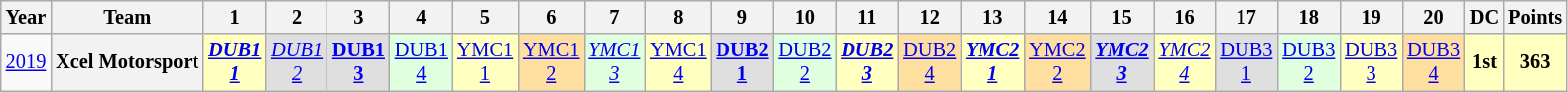<table class="wikitable" style="text-align:center; font-size:85%">
<tr>
<th>Year</th>
<th>Team</th>
<th>1</th>
<th>2</th>
<th>3</th>
<th>4</th>
<th>5</th>
<th>6</th>
<th>7</th>
<th>8</th>
<th>9</th>
<th>10</th>
<th>11</th>
<th>12</th>
<th>13</th>
<th>14</th>
<th>15</th>
<th>16</th>
<th>17</th>
<th>18</th>
<th>19</th>
<th>20</th>
<th>DC</th>
<th>Points</th>
</tr>
<tr>
<td><a href='#'>2019</a></td>
<th nowrap>Xcel Motorsport</th>
<td style="background:#FFFFBF;"><strong><em><a href='#'>DUB1<br>1</a></em></strong><br></td>
<td style="background:#DFDFDF;"><em><a href='#'>DUB1<br>2</a></em><br></td>
<td style="background:#DFDFDF;"><strong><a href='#'>DUB1<br>3</a></strong><br></td>
<td style="background:#DFFFDF;"><a href='#'>DUB1<br>4</a><br></td>
<td style="background:#FFFFBF;"><a href='#'>YMC1<br>1</a><br></td>
<td style="background:#FFDF9F;"><a href='#'>YMC1<br>2</a><br></td>
<td style="background:#DFFFDF;"><em><a href='#'>YMC1<br>3</a></em><br></td>
<td style="background:#FFFFBF;"><a href='#'>YMC1<br>4</a><br></td>
<td style="background:#DFDFDF;"><strong><a href='#'>DUB2<br>1</a></strong><br></td>
<td style="background:#DFFFDF;"><a href='#'>DUB2<br>2</a><br></td>
<td style="background:#FFFFBF;"><strong><em><a href='#'>DUB2<br>3</a></em></strong><br></td>
<td style="background:#FFDF9F;"><a href='#'>DUB2<br>4</a><br></td>
<td style="background:#FFFFBF;"><strong><em><a href='#'>YMC2<br>1</a></em></strong><br></td>
<td style="background:#FFDF9F;"><a href='#'>YMC2<br>2</a><br></td>
<td style="background:#DFDFDF;"><strong><em><a href='#'>YMC2<br>3</a></em></strong><br></td>
<td style="background:#FFFFBF;"><em><a href='#'>YMC2<br>4</a></em><br></td>
<td style="background:#DFDFDF;"><a href='#'>DUB3<br>1</a><br></td>
<td style="background:#DFFFDF;"><a href='#'>DUB3<br>2</a><br></td>
<td style="background:#FFFFBF;"><a href='#'>DUB3<br>3</a><br></td>
<td style="background:#FFDF9F;"><a href='#'>DUB3<br>4</a><br></td>
<th style="background:#FFFFBF;">1st</th>
<th style="background:#FFFFBF;">363</th>
</tr>
</table>
